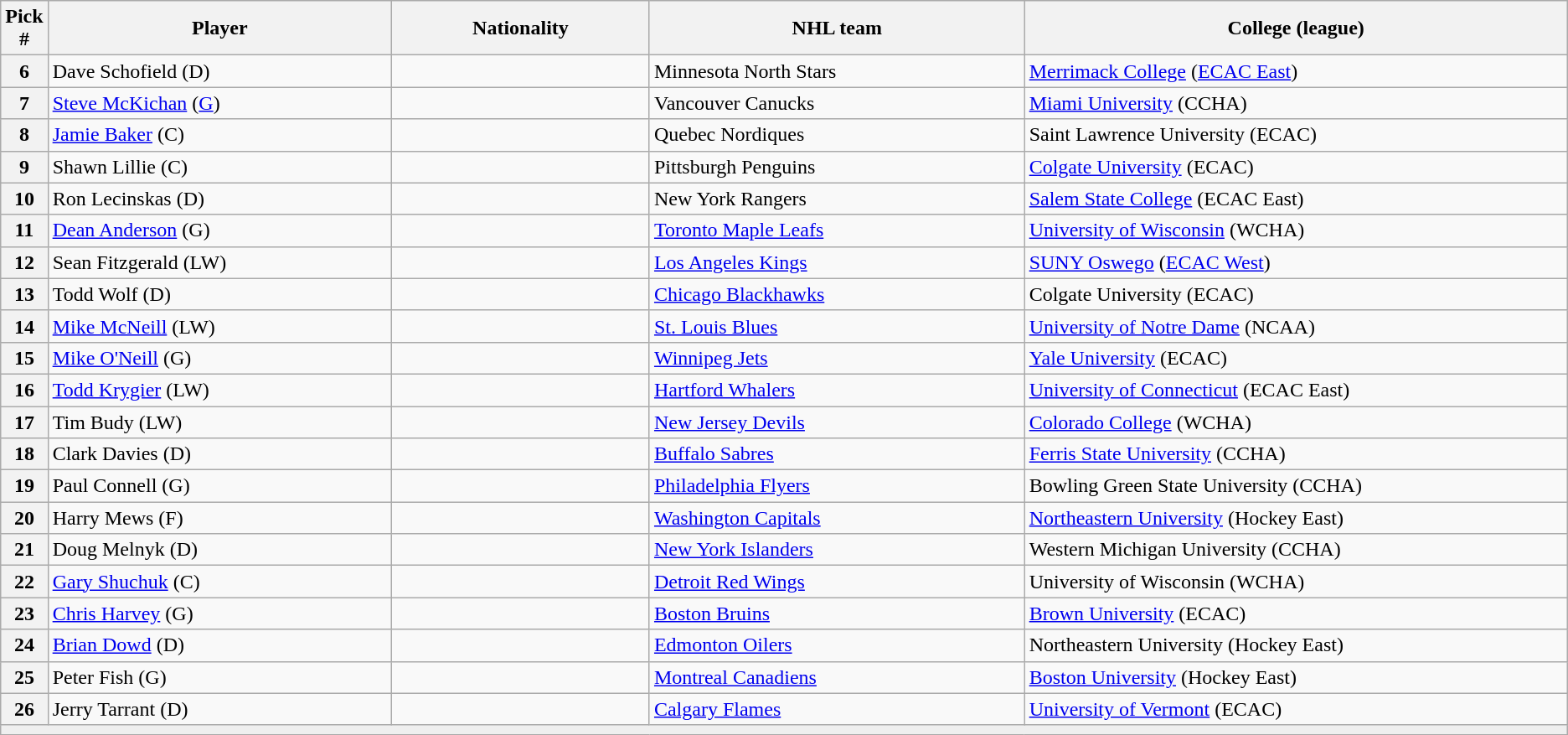<table class="wikitable">
<tr>
<th bgcolor="#DDDDFF" width="2.75%">Pick #</th>
<th bgcolor="#DDDDFF" width="22.0%">Player</th>
<th bgcolor="#DDDDFF" width="16.5%">Nationality</th>
<th bgcolor="#DDDDFF" width="24.0%">NHL team</th>
<th bgcolor="#DDDDFF" width="100.0%">College (league)</th>
</tr>
<tr>
<th>6</th>
<td>Dave Schofield (D)</td>
<td></td>
<td>Minnesota North Stars</td>
<td><a href='#'>Merrimack College</a> (<a href='#'>ECAC East</a>)</td>
</tr>
<tr>
<th>7</th>
<td><a href='#'>Steve McKichan</a> (<a href='#'>G</a>)</td>
<td></td>
<td>Vancouver Canucks</td>
<td><a href='#'>Miami University</a> (CCHA)</td>
</tr>
<tr>
<th>8</th>
<td><a href='#'>Jamie Baker</a> (C)</td>
<td></td>
<td>Quebec Nordiques</td>
<td>Saint Lawrence University (ECAC)</td>
</tr>
<tr>
<th>9</th>
<td>Shawn Lillie (C)</td>
<td></td>
<td>Pittsburgh Penguins</td>
<td><a href='#'>Colgate University</a> (ECAC)</td>
</tr>
<tr>
<th>10</th>
<td>Ron Lecinskas (D)</td>
<td></td>
<td>New York Rangers</td>
<td><a href='#'>Salem State College</a> (ECAC East)</td>
</tr>
<tr>
<th>11</th>
<td><a href='#'>Dean Anderson</a> (G)</td>
<td></td>
<td><a href='#'>Toronto Maple Leafs</a></td>
<td><a href='#'>University of Wisconsin</a> (WCHA)</td>
</tr>
<tr>
<th>12</th>
<td>Sean Fitzgerald (LW)</td>
<td></td>
<td><a href='#'>Los Angeles Kings</a></td>
<td><a href='#'>SUNY Oswego</a> (<a href='#'>ECAC West</a>)</td>
</tr>
<tr>
<th>13</th>
<td>Todd Wolf (D)</td>
<td></td>
<td><a href='#'>Chicago Blackhawks</a></td>
<td>Colgate University (ECAC)</td>
</tr>
<tr>
<th>14</th>
<td><a href='#'>Mike McNeill</a> (LW)</td>
<td></td>
<td><a href='#'>St. Louis Blues</a></td>
<td><a href='#'>University of Notre Dame</a> (NCAA)</td>
</tr>
<tr>
<th>15</th>
<td><a href='#'>Mike O'Neill</a> (G)</td>
<td></td>
<td><a href='#'>Winnipeg Jets</a></td>
<td><a href='#'>Yale University</a> (ECAC)</td>
</tr>
<tr>
<th>16</th>
<td><a href='#'>Todd Krygier</a> (LW)</td>
<td></td>
<td><a href='#'>Hartford Whalers</a></td>
<td><a href='#'>University of Connecticut</a> (ECAC East)</td>
</tr>
<tr>
<th>17</th>
<td>Tim Budy (LW)</td>
<td></td>
<td><a href='#'>New Jersey Devils</a></td>
<td><a href='#'>Colorado College</a> (WCHA)</td>
</tr>
<tr>
<th>18</th>
<td>Clark Davies (D)</td>
<td></td>
<td><a href='#'>Buffalo Sabres</a></td>
<td><a href='#'>Ferris State University</a> (CCHA)</td>
</tr>
<tr>
<th>19</th>
<td>Paul Connell (G)</td>
<td></td>
<td><a href='#'>Philadelphia Flyers</a></td>
<td>Bowling Green State University (CCHA)</td>
</tr>
<tr>
<th>20</th>
<td>Harry Mews (F)</td>
<td></td>
<td><a href='#'>Washington Capitals</a></td>
<td><a href='#'>Northeastern University</a> (Hockey East)</td>
</tr>
<tr>
<th>21</th>
<td>Doug Melnyk (D)</td>
<td></td>
<td><a href='#'>New York Islanders</a></td>
<td>Western Michigan University (CCHA)</td>
</tr>
<tr>
<th>22</th>
<td><a href='#'>Gary Shuchuk</a> (C)</td>
<td></td>
<td><a href='#'>Detroit Red Wings</a></td>
<td>University of Wisconsin (WCHA)</td>
</tr>
<tr>
<th>23</th>
<td><a href='#'>Chris Harvey</a> (G)</td>
<td></td>
<td><a href='#'>Boston Bruins</a></td>
<td><a href='#'>Brown University</a> (ECAC)</td>
</tr>
<tr>
<th>24</th>
<td><a href='#'>Brian Dowd</a> (D)</td>
<td></td>
<td><a href='#'>Edmonton Oilers</a></td>
<td>Northeastern University (Hockey East)</td>
</tr>
<tr>
<th>25</th>
<td>Peter Fish (G)</td>
<td></td>
<td><a href='#'>Montreal Canadiens</a></td>
<td><a href='#'>Boston University</a> (Hockey East)</td>
</tr>
<tr>
<th>26</th>
<td>Jerry Tarrant (D)</td>
<td></td>
<td><a href='#'>Calgary Flames</a></td>
<td><a href='#'>University of Vermont</a> (ECAC)</td>
</tr>
<tr>
<td align=center colspan="5" bgcolor="#efefef"></td>
</tr>
</table>
